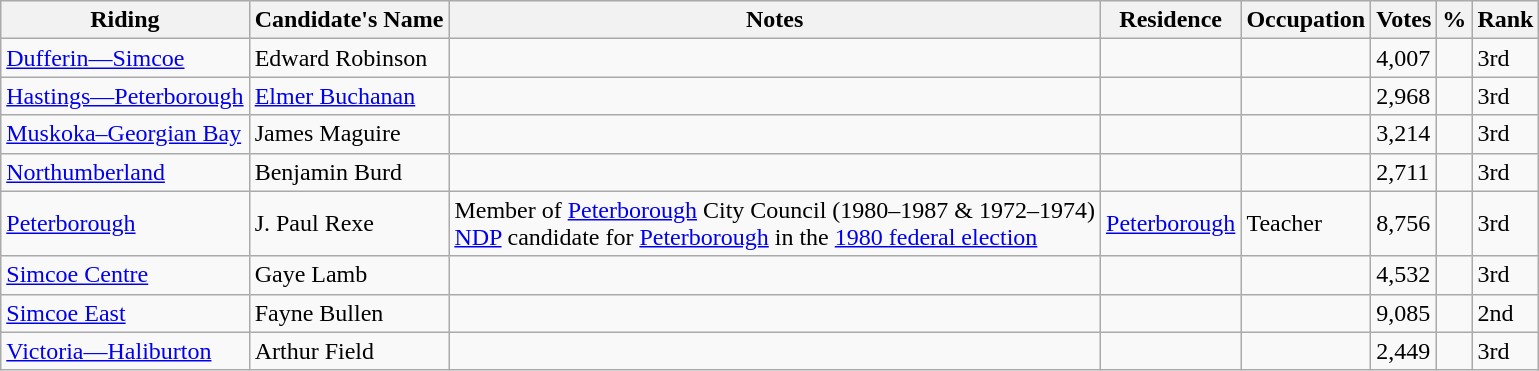<table class="wikitable sortable">
<tr>
<th>Riding<br></th>
<th>Candidate's Name</th>
<th>Notes</th>
<th>Residence</th>
<th>Occupation</th>
<th>Votes</th>
<th>%</th>
<th>Rank</th>
</tr>
<tr>
<td><a href='#'>Dufferin—Simcoe</a></td>
<td>Edward Robinson</td>
<td></td>
<td></td>
<td></td>
<td>4,007</td>
<td></td>
<td>3rd</td>
</tr>
<tr>
<td><a href='#'>Hastings—Peterborough</a></td>
<td><a href='#'>Elmer Buchanan</a></td>
<td></td>
<td></td>
<td></td>
<td>2,968</td>
<td></td>
<td>3rd</td>
</tr>
<tr>
<td><a href='#'>Muskoka–Georgian Bay</a></td>
<td>James Maguire</td>
<td></td>
<td></td>
<td></td>
<td>3,214</td>
<td></td>
<td>3rd</td>
</tr>
<tr>
<td><a href='#'>Northumberland</a></td>
<td>Benjamin Burd</td>
<td></td>
<td></td>
<td></td>
<td>2,711</td>
<td></td>
<td>3rd</td>
</tr>
<tr>
<td><a href='#'>Peterborough</a></td>
<td>J. Paul Rexe</td>
<td>Member of <a href='#'>Peterborough</a> City Council (1980–1987 & 1972–1974) <br> <a href='#'>NDP</a> candidate for <a href='#'>Peterborough</a> in the <a href='#'>1980 federal election</a></td>
<td><a href='#'>Peterborough</a></td>
<td>Teacher</td>
<td>8,756</td>
<td></td>
<td>3rd</td>
</tr>
<tr>
<td><a href='#'>Simcoe Centre</a></td>
<td>Gaye Lamb</td>
<td></td>
<td></td>
<td></td>
<td>4,532</td>
<td></td>
<td>3rd</td>
</tr>
<tr>
<td><a href='#'>Simcoe East</a></td>
<td>Fayne Bullen</td>
<td></td>
<td></td>
<td></td>
<td>9,085</td>
<td></td>
<td>2nd</td>
</tr>
<tr>
<td><a href='#'>Victoria—Haliburton</a></td>
<td>Arthur Field</td>
<td></td>
<td></td>
<td></td>
<td>2,449</td>
<td></td>
<td>3rd</td>
</tr>
</table>
